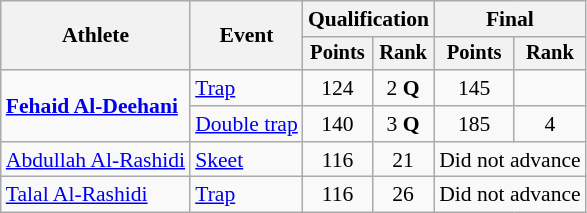<table class="wikitable" style="font-size:90%">
<tr>
<th rowspan=2>Athlete</th>
<th rowspan=2>Event</th>
<th colspan=2>Qualification</th>
<th colspan=2>Final</th>
</tr>
<tr style="font-size:95%">
<th>Points</th>
<th>Rank</th>
<th>Points</th>
<th>Rank</th>
</tr>
<tr align=center>
<td align=left rowspan=2><strong><a href='#'>Fehaid Al-Deehani</a></strong></td>
<td align=left><a href='#'>Trap</a></td>
<td>124</td>
<td>2 <strong>Q</strong></td>
<td>145</td>
<td></td>
</tr>
<tr align=center>
<td align=left><a href='#'>Double trap</a></td>
<td>140</td>
<td>3 <strong>Q</strong></td>
<td>185</td>
<td>4</td>
</tr>
<tr align=center>
<td align=left><a href='#'>Abdullah Al-Rashidi</a></td>
<td align=left><a href='#'>Skeet</a></td>
<td>116</td>
<td>21</td>
<td colspan=2>Did not advance</td>
</tr>
<tr align=center>
<td align=left><a href='#'>Talal Al-Rashidi</a></td>
<td align=left><a href='#'>Trap</a></td>
<td>116</td>
<td>26</td>
<td colspan=2>Did not advance</td>
</tr>
</table>
